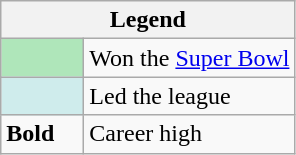<table class="wikitable mw-collapsible mw-collapsed">
<tr>
<th colspan="2">Legend</th>
</tr>
<tr>
<td style="background:#afe6ba; width:3em;"></td>
<td>Won the <a href='#'>Super Bowl</a></td>
</tr>
<tr>
<td style="background:#cfecec; width:3em;"></td>
<td>Led the league</td>
</tr>
<tr>
<td><strong>Bold</strong></td>
<td>Career high</td>
</tr>
</table>
